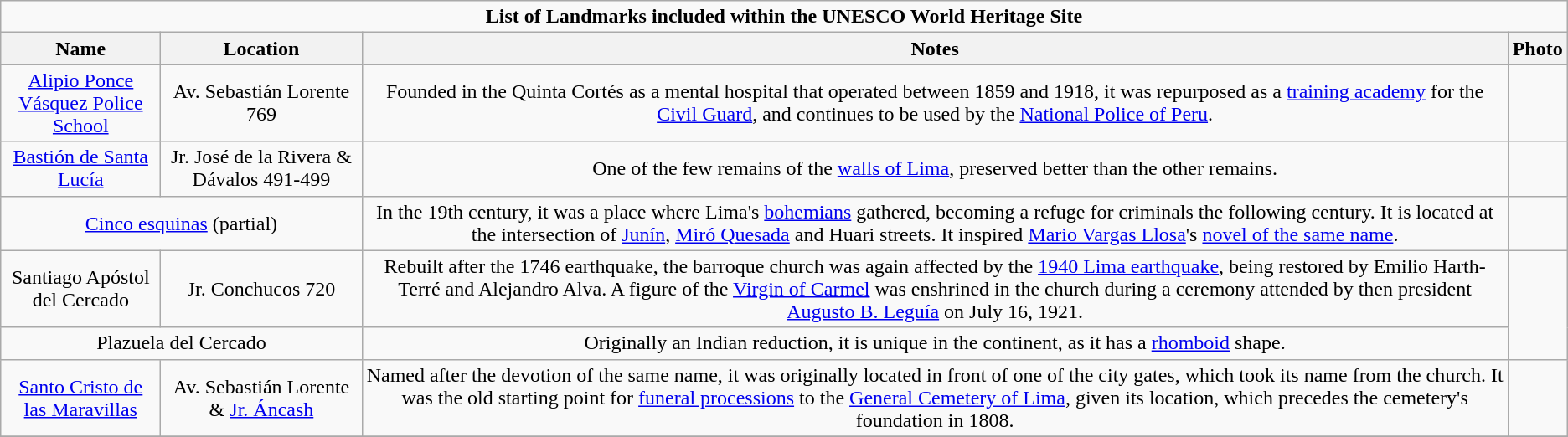<table class="wikitable sortable mw-collapsible mw-collapsed" style="text-align:center" style="width:95%">
<tr>
<td colspan=4><div><strong>List of Landmarks included within the UNESCO World Heritage Site</strong></div></td>
</tr>
<tr>
<th style="width:120px;">Name</th>
<th>Location</th>
<th>Notes</th>
<th>Photo</th>
</tr>
<tr>
<td><a href='#'>Alipio Ponce Vásquez Police School</a></td>
<td>Av. Sebastián Lorente 769</td>
<td>Founded in the Quinta Cortés as a mental hospital that operated between 1859 and 1918, it was repurposed as a <a href='#'>training academy</a> for the <a href='#'>Civil Guard</a>, and continues to be used by the <a href='#'>National Police of Peru</a>.</td>
<td></td>
</tr>
<tr>
<td><a href='#'>Bastión de Santa Lucía</a></td>
<td>Jr. José de la Rivera & Dávalos 491-499</td>
<td>One of the few remains of the <a href='#'>walls of Lima</a>, preserved better than the other remains.</td>
<td></td>
</tr>
<tr>
<td colspan=2><a href='#'>Cinco esquinas</a> (partial)</td>
<td>In the 19th century, it was a place where Lima's <a href='#'>bohemians</a> gathered, becoming a refuge for criminals the following century. It is located at the intersection of <a href='#'>Junín</a>, <a href='#'>Miró Quesada</a> and Huari streets. It inspired <a href='#'>Mario Vargas Llosa</a>'s <a href='#'>novel of the same name</a>.</td>
<td></td>
</tr>
<tr>
<td>Santiago Apóstol del Cercado</td>
<td>Jr. Conchucos 720</td>
<td>Rebuilt after the 1746 earthquake, the barroque church was again affected by the <a href='#'>1940 Lima earthquake</a>, being restored by Emilio Harth-Terré and Alejandro Alva. A figure of the <a href='#'>Virgin of Carmel</a> was enshrined in the church during a ceremony attended by then president <a href='#'>Augusto B. Leguía</a> on July 16, 1921.</td>
<td rowspan=2></td>
</tr>
<tr>
<td colspan=2>Plazuela del Cercado</td>
<td>Originally an Indian reduction, it is unique in the continent, as it has a <a href='#'>rhomboid</a> shape.</td>
</tr>
<tr>
<td><a href='#'>Santo Cristo de las Maravillas</a></td>
<td>Av. Sebastián Lorente & <a href='#'>Jr. Áncash</a></td>
<td>Named after the devotion of the same name, it was originally located in front of one of the city gates, which took its name from the church. It was the old starting point for <a href='#'>funeral processions</a> to the <a href='#'>General Cemetery of Lima</a>, given its location, which precedes the cemetery's foundation in 1808.</td>
<td></td>
</tr>
<tr>
</tr>
</table>
